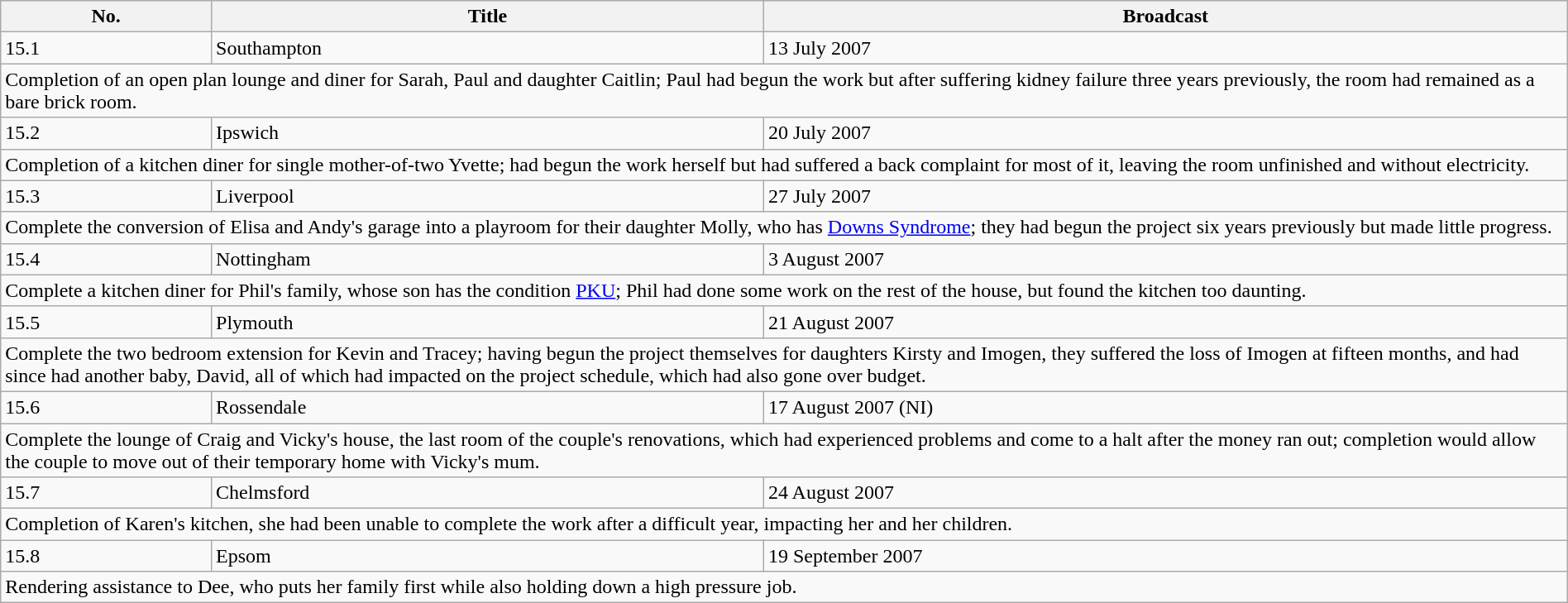<table class="wikitable" style="width:100%;">
<tr>
<th>No.</th>
<th>Title</th>
<th>Broadcast</th>
</tr>
<tr>
<td>15.1</td>
<td>Southampton</td>
<td>13 July 2007</td>
</tr>
<tr>
<td colspan="3">Completion of an open plan lounge and diner for Sarah, Paul and daughter Caitlin; Paul had begun the work but after suffering kidney failure three years previously, the room had remained as a bare brick room.</td>
</tr>
<tr>
<td>15.2</td>
<td>Ipswich</td>
<td>20 July 2007</td>
</tr>
<tr>
<td colspan="3">Completion of a kitchen diner for single mother-of-two Yvette; had begun the work herself but had suffered a back complaint for most of it, leaving the room unfinished and without electricity.</td>
</tr>
<tr>
<td>15.3</td>
<td>Liverpool</td>
<td>27 July 2007</td>
</tr>
<tr>
<td colspan="3">Complete the conversion of Elisa and Andy's garage into a playroom for their daughter Molly, who has <a href='#'>Downs Syndrome</a>; they had begun the project six years previously but made little progress.</td>
</tr>
<tr>
<td>15.4</td>
<td>Nottingham</td>
<td>3 August 2007</td>
</tr>
<tr>
<td colspan="3">Complete a kitchen diner for Phil's family, whose son has the condition <a href='#'>PKU</a>; Phil had done some work on the rest of the house, but found the kitchen too daunting.</td>
</tr>
<tr>
<td>15.5</td>
<td>Plymouth</td>
<td>21 August 2007</td>
</tr>
<tr>
<td colspan="3">Complete the two bedroom extension for Kevin and Tracey; having begun the project themselves for daughters Kirsty and Imogen, they suffered the loss of Imogen at fifteen months, and had since had another baby, David, all of which had impacted on the project schedule, which had also gone over budget.</td>
</tr>
<tr>
<td>15.6</td>
<td>Rossendale</td>
<td>17 August 2007 (NI)</td>
</tr>
<tr>
<td colspan="3">Complete the lounge of Craig and Vicky's house, the last room of the couple's renovations, which had experienced problems and come to a halt after the money ran out; completion would allow the couple to move out of their temporary home with Vicky's mum.</td>
</tr>
<tr>
<td>15.7</td>
<td>Chelmsford</td>
<td>24 August 2007</td>
</tr>
<tr>
<td colspan="3">Completion of Karen's kitchen, she had been unable to complete the work after a difficult year, impacting her and her children.</td>
</tr>
<tr>
<td>15.8</td>
<td>Epsom</td>
<td>19 September 2007</td>
</tr>
<tr>
<td colspan="3">Rendering assistance to Dee, who puts her family first while also holding down a high pressure job.</td>
</tr>
</table>
